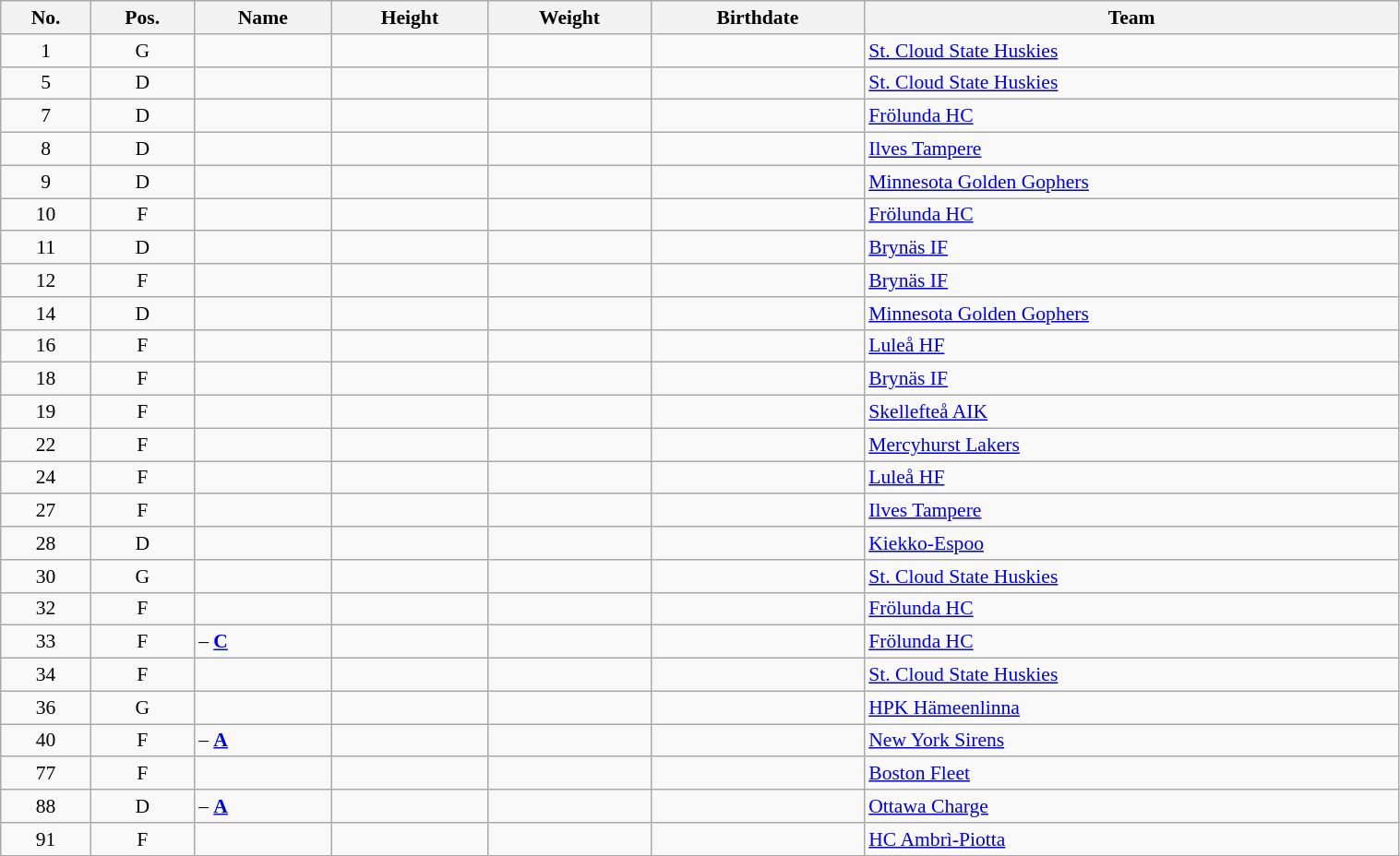<table class="wikitable sortable" width="80%" style="font-size: 90%; text-align: center;">
<tr>
<th>No.</th>
<th>Pos.</th>
<th>Name</th>
<th>Height</th>
<th>Weight</th>
<th>Birthdate</th>
<th>Team</th>
</tr>
<tr>
<td>1</td>
<td>G</td>
<td align=left></td>
<td></td>
<td></td>
<td></td>
<td align=left> <a href='#'>St. Cloud State Huskies</a></td>
</tr>
<tr>
<td>5</td>
<td>D</td>
<td align=left></td>
<td></td>
<td></td>
<td></td>
<td align=left> <a href='#'>St. Cloud State Huskies</a></td>
</tr>
<tr>
<td>7</td>
<td>D</td>
<td align=left></td>
<td></td>
<td></td>
<td></td>
<td align=left> <a href='#'>Frölunda HC</a></td>
</tr>
<tr>
<td>8</td>
<td>D</td>
<td align=left></td>
<td></td>
<td></td>
<td></td>
<td align=left> <a href='#'>Ilves Tampere</a></td>
</tr>
<tr>
<td>9</td>
<td>D</td>
<td align=left></td>
<td></td>
<td></td>
<td></td>
<td align=left> <a href='#'>Minnesota Golden Gophers</a></td>
</tr>
<tr>
<td>10</td>
<td>F</td>
<td align=left></td>
<td></td>
<td></td>
<td></td>
<td align=left> <a href='#'>Frölunda HC</a></td>
</tr>
<tr>
<td>11</td>
<td>D</td>
<td align=left></td>
<td></td>
<td></td>
<td></td>
<td align=left> <a href='#'>Brynäs IF</a></td>
</tr>
<tr>
<td>12</td>
<td>F</td>
<td align=left></td>
<td></td>
<td></td>
<td></td>
<td align=left> <a href='#'>Brynäs IF</a></td>
</tr>
<tr>
<td>14</td>
<td>D</td>
<td align=left></td>
<td></td>
<td></td>
<td></td>
<td align=left> <a href='#'>Minnesota Golden Gophers</a></td>
</tr>
<tr>
<td>16</td>
<td>F</td>
<td align=left></td>
<td></td>
<td></td>
<td></td>
<td align=left> <a href='#'>Luleå HF</a></td>
</tr>
<tr>
<td>18</td>
<td>F</td>
<td align=left></td>
<td></td>
<td></td>
<td></td>
<td align=left> <a href='#'>Brynäs IF</a></td>
</tr>
<tr>
<td>19</td>
<td>F</td>
<td align=left></td>
<td></td>
<td></td>
<td></td>
<td align=left> <a href='#'>Skellefteå AIK</a></td>
</tr>
<tr>
<td>22</td>
<td>F</td>
<td align=left></td>
<td></td>
<td></td>
<td></td>
<td align=left> <a href='#'>Mercyhurst Lakers</a></td>
</tr>
<tr>
<td>24</td>
<td>F</td>
<td align=left></td>
<td></td>
<td></td>
<td></td>
<td align=left> <a href='#'>Luleå HF</a></td>
</tr>
<tr>
<td>27</td>
<td>F</td>
<td align=left></td>
<td></td>
<td></td>
<td></td>
<td align=left> <a href='#'>Ilves Tampere</a></td>
</tr>
<tr>
<td>28</td>
<td>D</td>
<td align=left></td>
<td></td>
<td></td>
<td></td>
<td align=left> <a href='#'>Kiekko-Espoo</a></td>
</tr>
<tr>
<td>30</td>
<td>G</td>
<td align=left></td>
<td></td>
<td></td>
<td></td>
<td align=left> <a href='#'>St. Cloud State Huskies</a></td>
</tr>
<tr>
<td>32</td>
<td>F</td>
<td align=left></td>
<td></td>
<td></td>
<td></td>
<td align=left> <a href='#'>Frölunda HC</a></td>
</tr>
<tr>
<td>33</td>
<td>F</td>
<td align=left> – <a href='#'><strong>C</strong></a></td>
<td></td>
<td></td>
<td></td>
<td align=left> <a href='#'>Frölunda HC</a></td>
</tr>
<tr>
<td>34</td>
<td>F</td>
<td align=left></td>
<td></td>
<td></td>
<td></td>
<td align=left> <a href='#'>St. Cloud State Huskies</a></td>
</tr>
<tr>
<td>36</td>
<td>G</td>
<td align=left></td>
<td></td>
<td></td>
<td></td>
<td align=left> <a href='#'>HPK Hämeenlinna</a></td>
</tr>
<tr>
<td>40</td>
<td>F</td>
<td align=left> – <a href='#'><strong>A</strong></a></td>
<td></td>
<td></td>
<td></td>
<td align=left> <a href='#'>New York Sirens</a></td>
</tr>
<tr>
<td>77</td>
<td>F</td>
<td align=left></td>
<td></td>
<td></td>
<td></td>
<td align=left> <a href='#'>Boston Fleet</a></td>
</tr>
<tr>
<td>88</td>
<td>D</td>
<td align=left> – <a href='#'><strong>A</strong></a></td>
<td></td>
<td></td>
<td></td>
<td align=left> <a href='#'>Ottawa Charge</a></td>
</tr>
<tr>
<td>91</td>
<td>F</td>
<td align=left></td>
<td></td>
<td></td>
<td></td>
<td align=left> <a href='#'>HC Ambrì-Piotta</a></td>
</tr>
</table>
